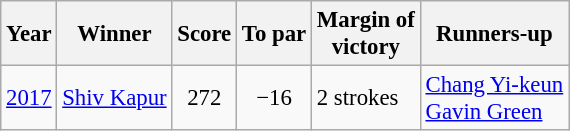<table class=wikitable style="font-size:95%">
<tr>
<th>Year</th>
<th>Winner</th>
<th>Score</th>
<th>To par</th>
<th>Margin of<br>victory</th>
<th>Runners-up</th>
</tr>
<tr>
<td><a href='#'>2017</a></td>
<td> <a href='#'>Shiv Kapur</a></td>
<td align=center>272</td>
<td align=center>−16</td>
<td>2 strokes</td>
<td> <a href='#'>Chang Yi-keun</a><br> <a href='#'>Gavin Green</a></td>
</tr>
</table>
